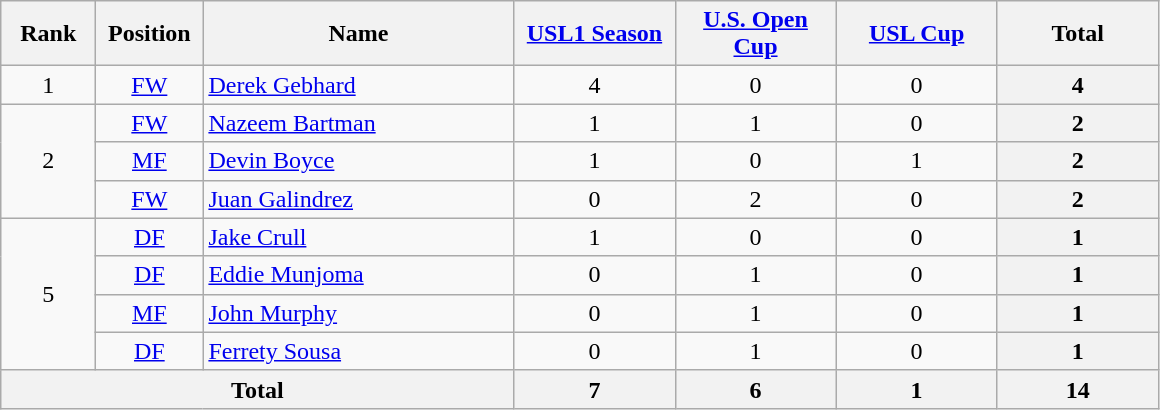<table class="wikitable sortable" style="text-align:center;">
<tr>
<th style="width:56px;">Rank</th>
<th style="width:64px;">Position</th>
<th style="width:200px;">Name</th>
<th style="width:100px;"><a href='#'>USL1 Season</a></th>
<th style="width:100px;"><a href='#'>U.S. Open Cup</a></th>
<th style="width:100px;"><a href='#'>USL Cup</a></th>
<th style="width:100px;">Total</th>
</tr>
<tr>
<td>1</td>
<td><a href='#'>FW</a></td>
<td align="left" data-sort-value="Gebhard, Derek"> <a href='#'>Derek Gebhard</a></td>
<td>4</td>
<td>0</td>
<td>0</td>
<th>4</th>
</tr>
<tr>
<td rowspan="3">2</td>
<td><a href='#'>FW</a></td>
<td align="left" data-sort-value="Bartman, Nazeem"> <a href='#'>Nazeem Bartman</a></td>
<td>1</td>
<td>1</td>
<td>0</td>
<th>2</th>
</tr>
<tr>
<td><a href='#'>MF</a></td>
<td align="left" data-sort-value="Boyce, Devin"> <a href='#'>Devin Boyce</a></td>
<td>1</td>
<td>0</td>
<td>1</td>
<th>2</th>
</tr>
<tr>
<td><a href='#'>FW</a></td>
<td align="left" data-sort-value="Galindrez, Juan"> <a href='#'>Juan Galindrez</a></td>
<td>0</td>
<td>2</td>
<td>0</td>
<th>2</th>
</tr>
<tr>
<td rowspan="4">5</td>
<td><a href='#'>DF</a></td>
<td align="left" data-sort-value="Crull, Jake"> <a href='#'>Jake Crull</a></td>
<td>1</td>
<td>0</td>
<td>0</td>
<th>1</th>
</tr>
<tr>
<td><a href='#'>DF</a></td>
<td align="left" data-sort-value="Munjoma, Eddie"> <a href='#'>Eddie Munjoma</a></td>
<td>0</td>
<td>1</td>
<td>0</td>
<th>1</th>
</tr>
<tr>
<td><a href='#'>MF</a></td>
<td align="left" data-sort-value="Murphy, John"> <a href='#'>John Murphy</a></td>
<td>0</td>
<td>1</td>
<td>0</td>
<th>1</th>
</tr>
<tr>
<td><a href='#'>DF</a></td>
<td align="left" data-sort-value="Sousa, Ferrety"> <a href='#'>Ferrety Sousa</a></td>
<td>0</td>
<td>1</td>
<td>0</td>
<th>1</th>
</tr>
<tr>
<th colspan="3">Total</th>
<th>7</th>
<th>6</th>
<th>1</th>
<th>14</th>
</tr>
</table>
